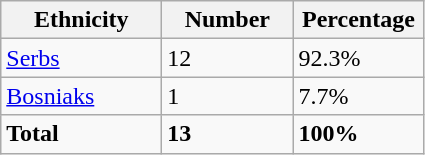<table class="wikitable">
<tr>
<th width="100px">Ethnicity</th>
<th width="80px">Number</th>
<th width="80px">Percentage</th>
</tr>
<tr>
<td><a href='#'>Serbs</a></td>
<td>12</td>
<td>92.3%</td>
</tr>
<tr>
<td><a href='#'>Bosniaks</a></td>
<td>1</td>
<td>7.7%</td>
</tr>
<tr>
<td><strong>Total</strong></td>
<td><strong>13</strong></td>
<td><strong>100%</strong></td>
</tr>
</table>
